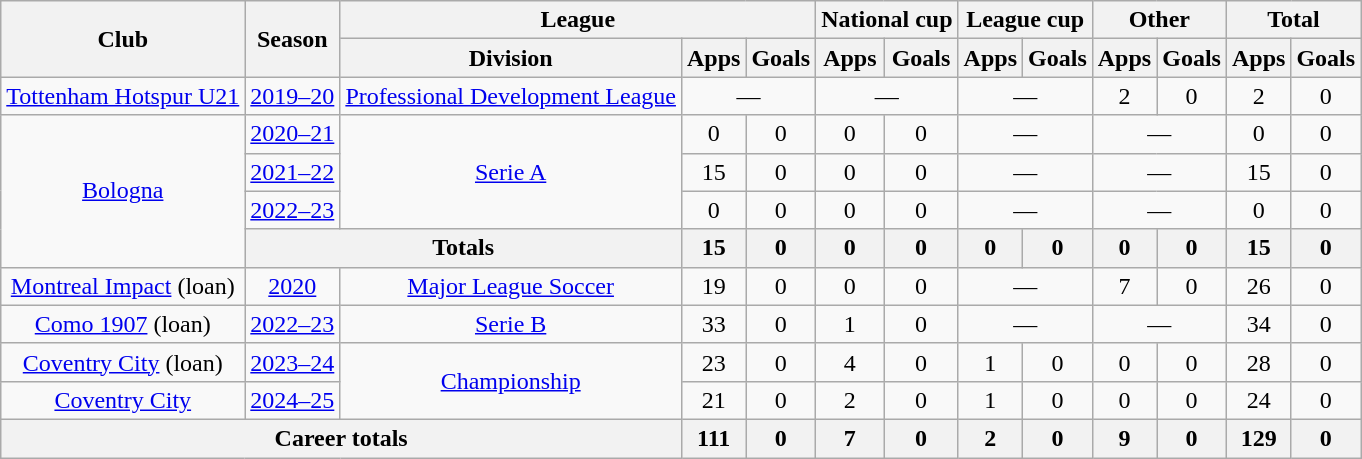<table class="wikitable" style="text-align:center">
<tr>
<th rowspan="2">Club</th>
<th rowspan="2">Season</th>
<th colspan="3">League</th>
<th colspan="2">National cup</th>
<th colspan="2">League cup</th>
<th colspan="2">Other</th>
<th colspan="2">Total</th>
</tr>
<tr>
<th>Division</th>
<th>Apps</th>
<th>Goals</th>
<th>Apps</th>
<th>Goals</th>
<th>Apps</th>
<th>Goals</th>
<th>Apps</th>
<th>Goals</th>
<th>Apps</th>
<th>Goals</th>
</tr>
<tr>
<td><a href='#'>Tottenham Hotspur U21</a></td>
<td><a href='#'>2019–20</a></td>
<td><a href='#'>Professional Development League</a></td>
<td colspan="2">—</td>
<td colspan="2">—</td>
<td colspan="2">—</td>
<td>2</td>
<td>0</td>
<td>2</td>
<td>0</td>
</tr>
<tr>
<td rowspan="4"><a href='#'>Bologna</a></td>
<td><a href='#'>2020–21</a></td>
<td rowspan="3"><a href='#'>Serie A</a></td>
<td>0</td>
<td>0</td>
<td>0</td>
<td>0</td>
<td colspan="2">—</td>
<td colspan="2">—</td>
<td>0</td>
<td>0</td>
</tr>
<tr>
<td><a href='#'>2021–22</a></td>
<td>15</td>
<td>0</td>
<td>0</td>
<td>0</td>
<td colspan="2">—</td>
<td colspan="2">—</td>
<td>15</td>
<td>0</td>
</tr>
<tr>
<td><a href='#'>2022–23</a></td>
<td>0</td>
<td>0</td>
<td>0</td>
<td>0</td>
<td colspan="2">—</td>
<td colspan="2">—</td>
<td>0</td>
<td>0</td>
</tr>
<tr>
<th colspan="2">Totals</th>
<th>15</th>
<th>0</th>
<th>0</th>
<th>0</th>
<th>0</th>
<th>0</th>
<th>0</th>
<th>0</th>
<th>15</th>
<th>0</th>
</tr>
<tr>
<td><a href='#'>Montreal Impact</a> (loan)</td>
<td><a href='#'>2020</a></td>
<td><a href='#'>Major League Soccer</a></td>
<td>19</td>
<td>0</td>
<td>0</td>
<td>0</td>
<td colspan="2">—</td>
<td>7</td>
<td>0</td>
<td>26</td>
<td>0</td>
</tr>
<tr>
<td><a href='#'>Como 1907</a> (loan)</td>
<td><a href='#'>2022–23</a></td>
<td><a href='#'>Serie B</a></td>
<td>33</td>
<td>0</td>
<td>1</td>
<td>0</td>
<td colspan="2">—</td>
<td colspan="2">—</td>
<td>34</td>
<td>0</td>
</tr>
<tr>
<td><a href='#'>Coventry City</a> (loan)</td>
<td><a href='#'>2023–24</a></td>
<td rowspan="2"><a href='#'>Championship</a></td>
<td>23</td>
<td>0</td>
<td>4</td>
<td>0</td>
<td>1</td>
<td>0</td>
<td>0</td>
<td>0</td>
<td>28</td>
<td>0</td>
</tr>
<tr>
<td><a href='#'>Coventry City</a></td>
<td><a href='#'>2024–25</a></td>
<td>21</td>
<td>0</td>
<td>2</td>
<td>0</td>
<td>1</td>
<td>0</td>
<td>0</td>
<td>0</td>
<td>24</td>
<td>0</td>
</tr>
<tr>
<th colspan="3">Career totals</th>
<th>111</th>
<th>0</th>
<th>7</th>
<th>0</th>
<th>2</th>
<th>0</th>
<th>9</th>
<th>0</th>
<th>129</th>
<th>0</th>
</tr>
</table>
